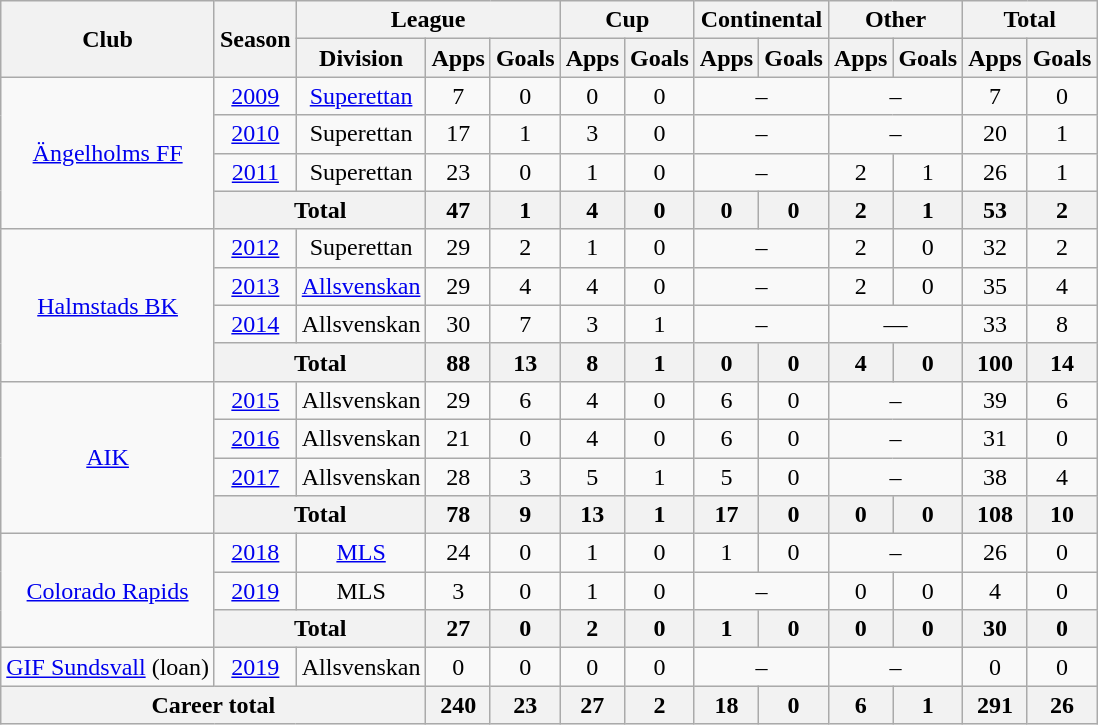<table class="wikitable" style="text-align: center;">
<tr>
<th rowspan=2>Club</th>
<th rowspan=2>Season</th>
<th colspan=3>League</th>
<th colspan=2>Cup</th>
<th colspan=2>Continental</th>
<th colspan=2>Other</th>
<th colspan=2>Total</th>
</tr>
<tr>
<th>Division</th>
<th>Apps</th>
<th>Goals</th>
<th>Apps</th>
<th>Goals</th>
<th>Apps</th>
<th>Goals</th>
<th>Apps</th>
<th>Goals</th>
<th>Apps</th>
<th>Goals</th>
</tr>
<tr>
<td rowspan=4><a href='#'>Ängelholms FF</a></td>
<td><a href='#'>2009</a></td>
<td><a href='#'>Superettan</a></td>
<td>7</td>
<td>0</td>
<td>0</td>
<td>0</td>
<td colspan=2>–</td>
<td colspan=2>–</td>
<td>7</td>
<td>0</td>
</tr>
<tr>
<td><a href='#'>2010</a></td>
<td>Superettan</td>
<td>17</td>
<td>1</td>
<td>3</td>
<td>0</td>
<td colspan=2>–</td>
<td colspan=2>–</td>
<td>20</td>
<td>1</td>
</tr>
<tr>
<td><a href='#'>2011</a></td>
<td>Superettan</td>
<td>23</td>
<td>0</td>
<td>1</td>
<td>0</td>
<td colspan=2>–</td>
<td>2</td>
<td>1</td>
<td>26</td>
<td>1</td>
</tr>
<tr>
<th colspan=2>Total</th>
<th>47</th>
<th>1</th>
<th>4</th>
<th>0</th>
<th>0</th>
<th>0</th>
<th>2</th>
<th>1</th>
<th>53</th>
<th>2</th>
</tr>
<tr>
<td rowspan=4><a href='#'>Halmstads BK</a></td>
<td><a href='#'>2012</a></td>
<td>Superettan</td>
<td>29</td>
<td>2</td>
<td>1</td>
<td>0</td>
<td colspan=2>–</td>
<td>2</td>
<td>0</td>
<td>32</td>
<td>2</td>
</tr>
<tr>
<td><a href='#'>2013</a></td>
<td><a href='#'>Allsvenskan</a></td>
<td>29</td>
<td>4</td>
<td>4</td>
<td>0</td>
<td colspan=2>–</td>
<td>2</td>
<td>0</td>
<td>35</td>
<td>4</td>
</tr>
<tr>
<td><a href='#'>2014</a></td>
<td>Allsvenskan</td>
<td>30</td>
<td>7</td>
<td>3</td>
<td>1</td>
<td colspan=2>–</td>
<td colspan=2>—</td>
<td>33</td>
<td>8</td>
</tr>
<tr>
<th colspan=2>Total</th>
<th>88</th>
<th>13</th>
<th>8</th>
<th>1</th>
<th>0</th>
<th>0</th>
<th>4</th>
<th>0</th>
<th>100</th>
<th>14</th>
</tr>
<tr>
<td rowspan=4><a href='#'>AIK</a></td>
<td><a href='#'>2015</a></td>
<td>Allsvenskan</td>
<td>29</td>
<td>6</td>
<td>4</td>
<td>0</td>
<td>6</td>
<td>0</td>
<td colspan=2>–</td>
<td>39</td>
<td>6</td>
</tr>
<tr>
<td><a href='#'>2016</a></td>
<td>Allsvenskan</td>
<td>21</td>
<td>0</td>
<td>4</td>
<td>0</td>
<td>6</td>
<td>0</td>
<td colspan=2>–</td>
<td>31</td>
<td>0</td>
</tr>
<tr>
<td><a href='#'>2017</a></td>
<td>Allsvenskan</td>
<td>28</td>
<td>3</td>
<td>5</td>
<td>1</td>
<td>5</td>
<td>0</td>
<td colspan=2>–</td>
<td>38</td>
<td>4</td>
</tr>
<tr>
<th colspan=2>Total</th>
<th>78</th>
<th>9</th>
<th>13</th>
<th>1</th>
<th>17</th>
<th>0</th>
<th>0</th>
<th>0</th>
<th>108</th>
<th>10</th>
</tr>
<tr>
<td rowspan=3><a href='#'>Colorado Rapids</a></td>
<td><a href='#'>2018</a></td>
<td><a href='#'>MLS</a></td>
<td>24</td>
<td>0</td>
<td>1</td>
<td>0</td>
<td>1</td>
<td>0</td>
<td colspan=2>–</td>
<td>26</td>
<td>0</td>
</tr>
<tr>
<td><a href='#'>2019</a></td>
<td>MLS</td>
<td>3</td>
<td>0</td>
<td>1</td>
<td>0</td>
<td colspan=2>–</td>
<td>0</td>
<td>0</td>
<td>4</td>
<td>0</td>
</tr>
<tr>
<th colspan=2>Total</th>
<th>27</th>
<th>0</th>
<th>2</th>
<th>0</th>
<th>1</th>
<th>0</th>
<th>0</th>
<th>0</th>
<th>30</th>
<th>0</th>
</tr>
<tr>
<td><a href='#'>GIF Sundsvall</a> (loan)</td>
<td><a href='#'>2019</a></td>
<td>Allsvenskan</td>
<td>0</td>
<td>0</td>
<td>0</td>
<td>0</td>
<td colspan=2>–</td>
<td colspan=2>–</td>
<td>0</td>
<td>0</td>
</tr>
<tr>
<th colspan=3>Career total</th>
<th>240</th>
<th>23</th>
<th>27</th>
<th>2</th>
<th>18</th>
<th>0</th>
<th>6</th>
<th>1</th>
<th>291</th>
<th>26</th>
</tr>
</table>
